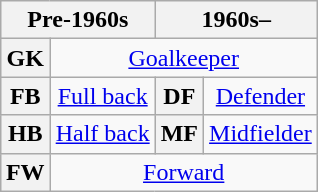<table class="wikitable plainrowheaders" style="text-align:center;margin-left:1em;float:right">
<tr>
<th colspan="2" scope="col">Pre-1960s</th>
<th colspan="2" scope="col">1960s–</th>
</tr>
<tr>
<th>GK</th>
<td colspan="3"><a href='#'>Goalkeeper</a></td>
</tr>
<tr>
<th>FB</th>
<td><a href='#'>Full back</a></td>
<th>DF</th>
<td><a href='#'>Defender</a></td>
</tr>
<tr>
<th>HB</th>
<td><a href='#'>Half back</a></td>
<th>MF</th>
<td><a href='#'>Midfielder</a></td>
</tr>
<tr>
<th>FW</th>
<td colspan="3"><a href='#'>Forward</a></td>
</tr>
</table>
